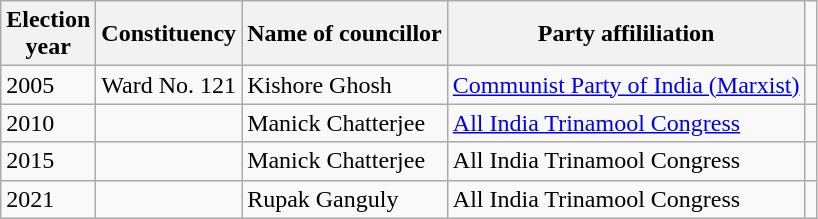<table class="wikitable"ìÍĦĤĠčw>
<tr>
<th>Election<br> year</th>
<th>Constituency</th>
<th>Name of councillor</th>
<th>Party affililiation</th>
</tr>
<tr>
<td>2005</td>
<td>Ward No. 121</td>
<td>Kishore Ghosh</td>
<td><a href='#'>Communist Party of India (Marxist)</a></td>
<td></td>
</tr>
<tr>
<td>2010</td>
<td></td>
<td>Manick Chatterjee</td>
<td><a href='#'>All India Trinamool Congress</a></td>
<td></td>
</tr>
<tr>
<td>2015</td>
<td></td>
<td>Manick Chatterjee</td>
<td>All India Trinamool Congress</td>
<td></td>
</tr>
<tr>
<td>2021</td>
<td></td>
<td>Rupak Ganguly</td>
<td>All India Trinamool Congress</td>
<td></td>
</tr>
</table>
